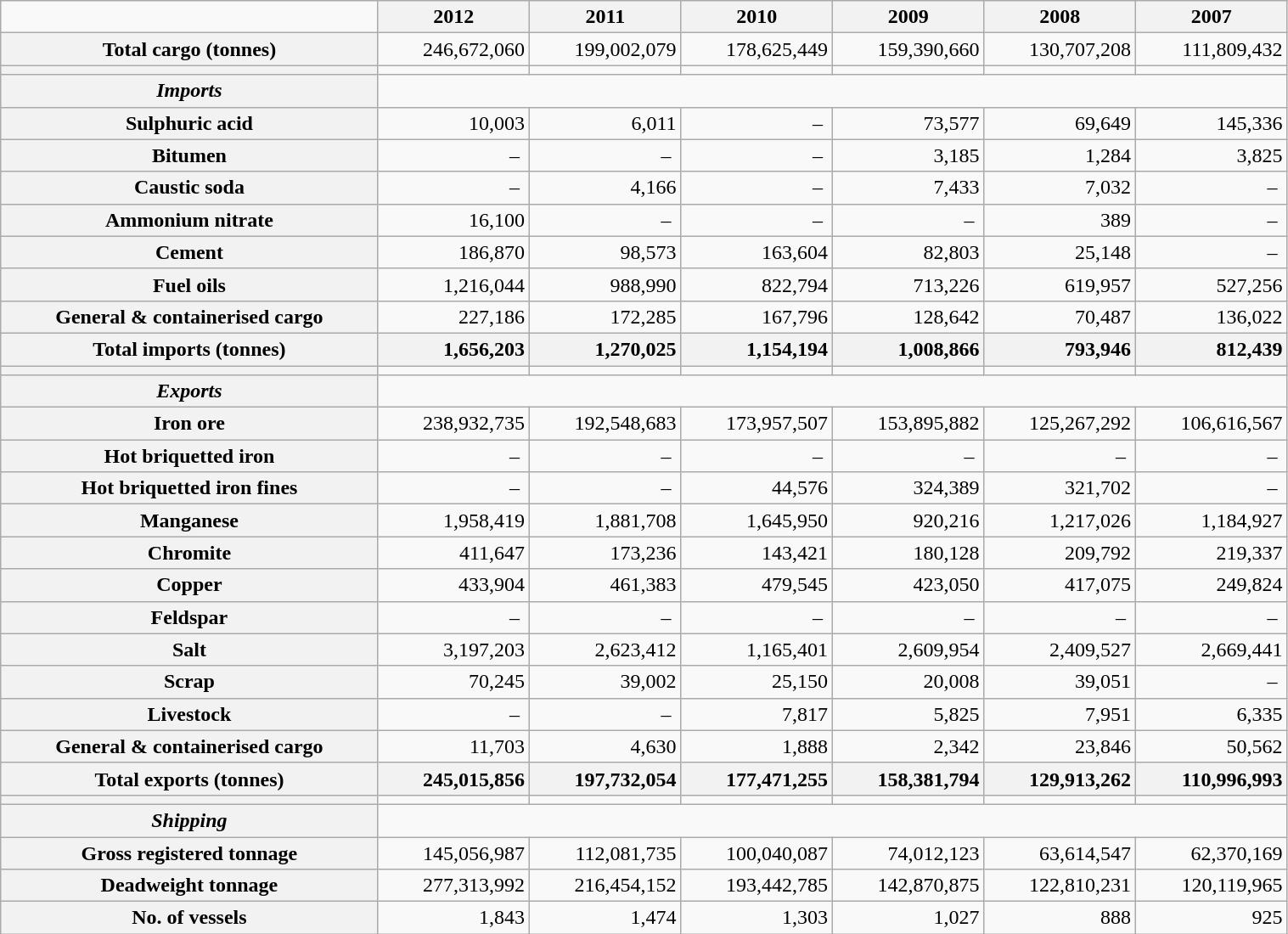<table class="wikitable" align="center" style="text-align:right; width:80%;">
<tr>
<td></td>
<th scope="col">2012</th>
<th scope="col">2011</th>
<th scope="col">2010</th>
<th scope="col">2009</th>
<th scope="col">2008</th>
<th scope="col">2007</th>
</tr>
<tr>
<th scope="row">Total cargo (tonnes)</th>
<td>246,672,060</td>
<td>199,002,079</td>
<td>178,625,449</td>
<td>159,390,660</td>
<td>130,707,208</td>
<td>111,809,432</td>
</tr>
<tr>
<th scope="row"></th>
<td></td>
<td></td>
<td></td>
<td></td>
<td></td>
<td></td>
</tr>
<tr>
<th scope="row"><em>Imports</em></th>
</tr>
<tr>
<th scope="row">Sulphuric acid</th>
<td>10,003</td>
<td>6,011</td>
<td>– </td>
<td>73,577</td>
<td>69,649</td>
<td>145,336</td>
</tr>
<tr>
<th scope="row">Bitumen</th>
<td>– </td>
<td>– </td>
<td>– </td>
<td>3,185</td>
<td>1,284</td>
<td>3,825</td>
</tr>
<tr>
<th scope="row">Caustic soda</th>
<td>– </td>
<td>4,166</td>
<td>– </td>
<td>7,433</td>
<td>7,032</td>
<td>– </td>
</tr>
<tr>
<th scope="row">Ammonium nitrate</th>
<td>16,100</td>
<td>– </td>
<td>– </td>
<td>– </td>
<td>389</td>
<td>– </td>
</tr>
<tr>
<th scope="row">Cement</th>
<td>186,870</td>
<td>98,573</td>
<td>163,604</td>
<td>82,803</td>
<td>25,148</td>
<td>– </td>
</tr>
<tr>
<th scope="row">Fuel oils</th>
<td>1,216,044</td>
<td>988,990</td>
<td>822,794</td>
<td>713,226</td>
<td>619,957</td>
<td>527,256</td>
</tr>
<tr>
<th scope="row">General & containerised cargo</th>
<td>227,186</td>
<td>172,285</td>
<td>167,796</td>
<td>128,642</td>
<td>70,487</td>
<td>136,022</td>
</tr>
<tr>
<th scope="row">Total imports (tonnes)</th>
<th scope="row" style="text-align:right">1,656,203</th>
<th scope="row" style="text-align:right">1,270,025</th>
<th scope="row" style="text-align:right">1,154,194</th>
<th scope="row" style="text-align:right">1,008,866</th>
<th scope="row" style="text-align:right">793,946</th>
<th scope="row" style="text-align:right">812,439</th>
</tr>
<tr>
<th scope="row"></th>
<td></td>
<td></td>
<td></td>
<td></td>
<td></td>
<td></td>
</tr>
<tr>
<th scope="row"><em>Exports</em></th>
</tr>
<tr>
<th scope="row">Iron ore</th>
<td>238,932,735</td>
<td>192,548,683</td>
<td>173,957,507</td>
<td>153,895,882</td>
<td>125,267,292</td>
<td>106,616,567</td>
</tr>
<tr>
<th scope="row">Hot briquetted iron</th>
<td>– </td>
<td>– </td>
<td>– </td>
<td>– </td>
<td>– </td>
<td>– </td>
</tr>
<tr>
<th scope="row">Hot briquetted iron fines</th>
<td>– </td>
<td>– </td>
<td>44,576</td>
<td>324,389</td>
<td>321,702</td>
<td>– </td>
</tr>
<tr>
<th scope="row">Manganese</th>
<td>1,958,419</td>
<td>1,881,708</td>
<td>1,645,950</td>
<td>920,216</td>
<td>1,217,026</td>
<td>1,184,927</td>
</tr>
<tr>
<th scope="row">Chromite</th>
<td>411,647</td>
<td>173,236</td>
<td>143,421</td>
<td>180,128</td>
<td>209,792</td>
<td>219,337</td>
</tr>
<tr>
<th scope="row">Copper</th>
<td>433,904</td>
<td>461,383</td>
<td>479,545</td>
<td>423,050</td>
<td>417,075</td>
<td>249,824</td>
</tr>
<tr>
<th scope="row">Feldspar</th>
<td>– </td>
<td>– </td>
<td>– </td>
<td>– </td>
<td>– </td>
<td>– </td>
</tr>
<tr>
<th scope="row">Salt</th>
<td>3,197,203</td>
<td>2,623,412</td>
<td>1,165,401</td>
<td>2,609,954</td>
<td>2,409,527</td>
<td>2,669,441</td>
</tr>
<tr>
<th scope="row">Scrap</th>
<td>70,245</td>
<td>39,002</td>
<td>25,150</td>
<td>20,008</td>
<td>39,051</td>
<td>– </td>
</tr>
<tr>
<th scope="row">Livestock</th>
<td>– </td>
<td>– </td>
<td>7,817</td>
<td>5,825</td>
<td>7,951</td>
<td>6,335</td>
</tr>
<tr>
<th scope="row">General & containerised cargo</th>
<td>11,703</td>
<td>4,630</td>
<td>1,888</td>
<td>2,342</td>
<td>23,846</td>
<td>50,562</td>
</tr>
<tr>
<th scope="row">Total exports (tonnes)</th>
<th scope="row" style="text-align:right">245,015,856</th>
<th scope="row" style="text-align:right">197,732,054</th>
<th scope="row" style="text-align:right">177,471,255</th>
<th scope="row" style="text-align:right">158,381,794</th>
<th scope="row" style="text-align:right">129,913,262</th>
<th scope="row" style="text-align:right">110,996,993</th>
</tr>
<tr>
<th scope="row"></th>
<td></td>
<td></td>
<td></td>
<td></td>
<td></td>
<td></td>
</tr>
<tr>
<th scope="row"><em>Shipping</em></th>
</tr>
<tr>
<th scope="row">Gross registered tonnage</th>
<td>145,056,987</td>
<td>112,081,735</td>
<td>100,040,087</td>
<td>74,012,123</td>
<td>63,614,547</td>
<td>62,370,169</td>
</tr>
<tr>
<th scope="row">Deadweight tonnage</th>
<td>277,313,992</td>
<td>216,454,152</td>
<td>193,442,785</td>
<td>142,870,875</td>
<td>122,810,231</td>
<td>120,119,965</td>
</tr>
<tr>
<th scope="row">No. of vessels</th>
<td>1,843</td>
<td>1,474</td>
<td>1,303</td>
<td>1,027</td>
<td>888</td>
<td>925</td>
</tr>
</table>
